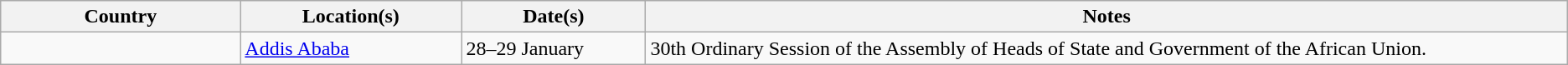<table class="wikitable sortable">
<tr>
<th style="width: 13%;">Country</th>
<th style="width: 12%;">Location(s)</th>
<th style="width: 10%; ">Date(s)</th>
<th style="width: 50%;">Notes</th>
</tr>
<tr>
<td></td>
<td><a href='#'>Addis Ababa</a></td>
<td>28–29 January</td>
<td>30th Ordinary Session of the Assembly of Heads of State and Government of the African Union.</td>
</tr>
</table>
